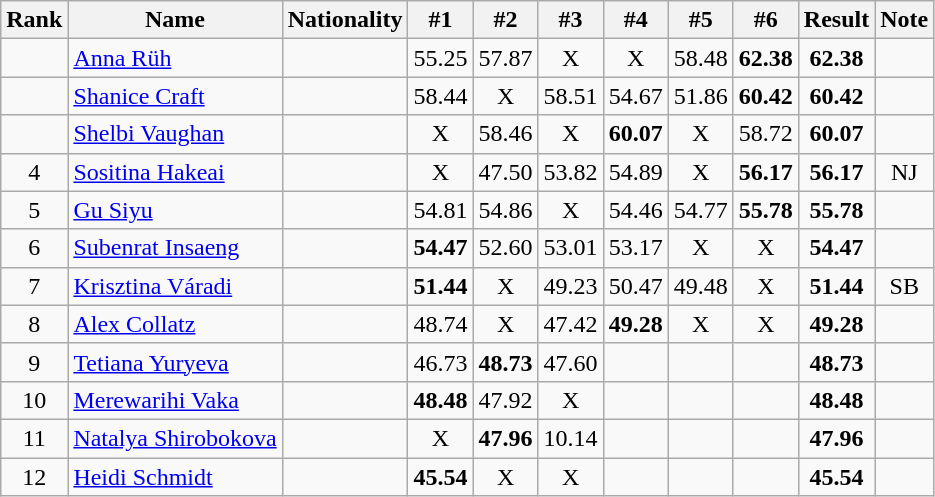<table class="wikitable sortable" style="text-align:center">
<tr>
<th>Rank</th>
<th>Name</th>
<th>Nationality</th>
<th>#1</th>
<th>#2</th>
<th>#3</th>
<th>#4</th>
<th>#5</th>
<th>#6</th>
<th>Result</th>
<th>Note</th>
</tr>
<tr>
<td></td>
<td align=left><a href='#'>Anna Rüh</a></td>
<td align=left></td>
<td>55.25</td>
<td>57.87</td>
<td>X</td>
<td>X</td>
<td>58.48</td>
<td><strong>62.38</strong></td>
<td><strong>62.38</strong></td>
<td></td>
</tr>
<tr>
<td></td>
<td align=left><a href='#'>Shanice Craft</a></td>
<td align=left></td>
<td>58.44</td>
<td>X</td>
<td>58.51</td>
<td>54.67</td>
<td>51.86</td>
<td><strong>60.42</strong></td>
<td><strong>60.42</strong></td>
<td></td>
</tr>
<tr>
<td></td>
<td align=left><a href='#'>Shelbi Vaughan</a></td>
<td align=left></td>
<td>X</td>
<td>58.46</td>
<td>X</td>
<td><strong>60.07</strong></td>
<td>X</td>
<td>58.72</td>
<td><strong>60.07</strong></td>
<td></td>
</tr>
<tr>
<td>4</td>
<td align=left><a href='#'>Sositina Hakeai</a></td>
<td align=left></td>
<td>X</td>
<td>47.50</td>
<td>53.82</td>
<td>54.89</td>
<td>X</td>
<td><strong>56.17</strong></td>
<td><strong>56.17</strong></td>
<td>NJ</td>
</tr>
<tr>
<td>5</td>
<td align=left><a href='#'>Gu Siyu</a></td>
<td align=left></td>
<td>54.81</td>
<td>54.86</td>
<td>X</td>
<td>54.46</td>
<td>54.77</td>
<td><strong>55.78</strong></td>
<td><strong>55.78</strong></td>
<td></td>
</tr>
<tr>
<td>6</td>
<td align=left><a href='#'>Subenrat Insaeng</a></td>
<td align=left></td>
<td><strong>54.47</strong></td>
<td>52.60</td>
<td>53.01</td>
<td>53.17</td>
<td>X</td>
<td>X</td>
<td><strong>54.47</strong></td>
<td></td>
</tr>
<tr>
<td>7</td>
<td align=left><a href='#'>Krisztina Váradi</a></td>
<td align=left></td>
<td><strong>51.44</strong></td>
<td>X</td>
<td>49.23</td>
<td>50.47</td>
<td>49.48</td>
<td>X</td>
<td><strong>51.44</strong></td>
<td>SB</td>
</tr>
<tr>
<td>8</td>
<td align=left><a href='#'>Alex Collatz</a></td>
<td align=left></td>
<td>48.74</td>
<td>X</td>
<td>47.42</td>
<td><strong>49.28</strong></td>
<td>X</td>
<td>X</td>
<td><strong>49.28</strong></td>
<td></td>
</tr>
<tr>
<td>9</td>
<td align=left><a href='#'>Tetiana Yuryeva</a></td>
<td align=left></td>
<td>46.73</td>
<td><strong>48.73</strong></td>
<td>47.60</td>
<td></td>
<td></td>
<td></td>
<td><strong>48.73</strong></td>
<td></td>
</tr>
<tr>
<td>10</td>
<td align=left><a href='#'>Merewarihi Vaka</a></td>
<td align=left></td>
<td><strong>48.48</strong></td>
<td>47.92</td>
<td>X</td>
<td></td>
<td></td>
<td></td>
<td><strong>48.48</strong></td>
<td></td>
</tr>
<tr>
<td>11</td>
<td align=left><a href='#'>Natalya Shirobokova</a></td>
<td align=left></td>
<td>X</td>
<td><strong>47.96</strong></td>
<td>10.14</td>
<td></td>
<td></td>
<td></td>
<td><strong>47.96</strong></td>
<td></td>
</tr>
<tr>
<td>12</td>
<td align=left><a href='#'>Heidi Schmidt</a></td>
<td align=left></td>
<td><strong>45.54</strong></td>
<td>X</td>
<td>X</td>
<td></td>
<td></td>
<td></td>
<td><strong>45.54</strong></td>
<td></td>
</tr>
</table>
